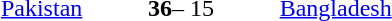<table style="text-align:center; width:100%;">
<tr>
<th width=45%></th>
<th width=10%></th>
<th width=45%></th>
</tr>
<tr>
<td align=right><a href='#'>Pakistan</a> </td>
<td><strong>36</strong>– 15</td>
<td align=left> <a href='#'>Bangladesh</a></td>
</tr>
</table>
